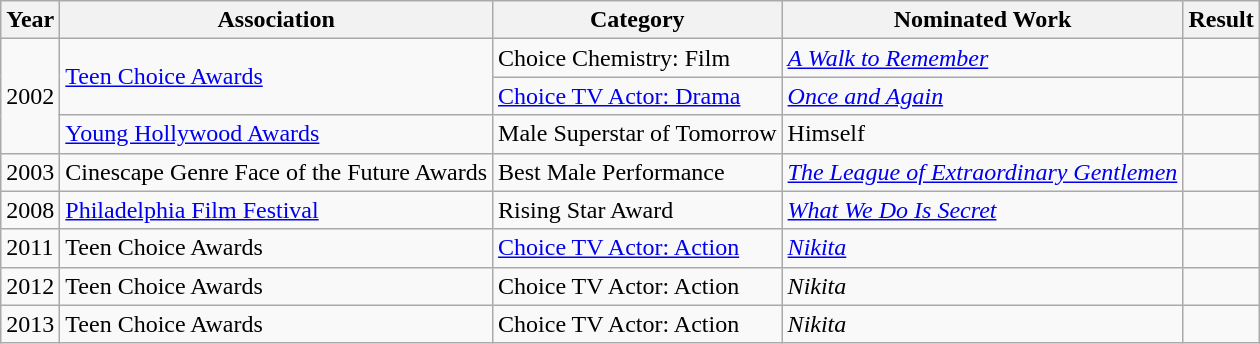<table class="wikitable sortable">
<tr>
<th>Year</th>
<th>Association</th>
<th>Category</th>
<th>Nominated Work</th>
<th>Result</th>
</tr>
<tr>
<td rowspan="3">2002</td>
<td rowspan="2"><a href='#'>Teen Choice Awards</a></td>
<td>Choice Chemistry: Film</td>
<td><em><a href='#'>A Walk to Remember</a></em></td>
<td></td>
</tr>
<tr>
<td><a href='#'>Choice TV Actor: Drama</a></td>
<td><em><a href='#'>Once and Again</a></em></td>
<td></td>
</tr>
<tr>
<td><a href='#'>Young Hollywood Awards</a></td>
<td>Male Superstar of Tomorrow</td>
<td>Himself</td>
<td></td>
</tr>
<tr>
<td>2003</td>
<td>Cinescape Genre Face of the Future Awards</td>
<td>Best Male Performance</td>
<td><a href='#'><em>The League of Extraordinary Gentlemen</em></a></td>
<td></td>
</tr>
<tr>
<td>2008</td>
<td><a href='#'>Philadelphia Film Festival</a></td>
<td>Rising Star Award</td>
<td><a href='#'><em>What We Do Is Secret</em></a></td>
<td></td>
</tr>
<tr>
<td>2011</td>
<td>Teen Choice Awards</td>
<td><a href='#'>Choice TV Actor: Action</a></td>
<td><a href='#'><em>Nikita</em></a></td>
<td></td>
</tr>
<tr>
<td>2012</td>
<td>Teen Choice Awards</td>
<td>Choice TV Actor: Action</td>
<td><em>Nikita</em></td>
<td></td>
</tr>
<tr>
<td>2013</td>
<td>Teen Choice Awards</td>
<td>Choice TV Actor: Action</td>
<td><em>Nikita</em></td>
<td></td>
</tr>
</table>
